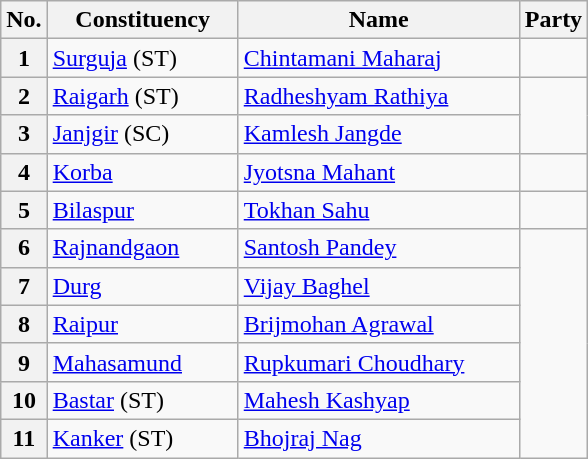<table class="sortable wikitable">
<tr>
<th>No.</th>
<th style="width:120px">Constituency</th>
<th style="width:180px">Name</th>
<th colspan="2">Party</th>
</tr>
<tr>
<th>1</th>
<td><a href='#'>Surguja</a> (ST)</td>
<td><a href='#'>Chintamani Maharaj</a></td>
<td></td>
</tr>
<tr>
<th>2</th>
<td><a href='#'>Raigarh</a> (ST)</td>
<td><a href='#'>Radheshyam Rathiya</a></td>
</tr>
<tr>
<th>3</th>
<td><a href='#'>Janjgir</a> (SC)</td>
<td><a href='#'>Kamlesh Jangde</a></td>
</tr>
<tr>
<th>4</th>
<td><a href='#'>Korba</a></td>
<td><a href='#'>Jyotsna Mahant</a></td>
<td></td>
</tr>
<tr>
<th>5</th>
<td><a href='#'>Bilaspur</a></td>
<td><a href='#'>Tokhan Sahu</a></td>
<td></td>
</tr>
<tr>
<th>6</th>
<td><a href='#'>Rajnandgaon</a></td>
<td><a href='#'>Santosh Pandey</a></td>
</tr>
<tr>
<th>7</th>
<td><a href='#'>Durg</a></td>
<td><a href='#'>Vijay Baghel</a></td>
</tr>
<tr>
<th>8</th>
<td><a href='#'>Raipur</a></td>
<td><a href='#'>Brijmohan Agrawal</a></td>
</tr>
<tr>
<th>9</th>
<td><a href='#'>Mahasamund</a></td>
<td><a href='#'>Rupkumari Choudhary</a></td>
</tr>
<tr>
<th>10</th>
<td><a href='#'>Bastar</a> (ST)</td>
<td><a href='#'>Mahesh Kashyap</a></td>
</tr>
<tr>
<th>11</th>
<td><a href='#'>Kanker</a> (ST)</td>
<td><a href='#'>Bhojraj Nag</a></td>
</tr>
</table>
